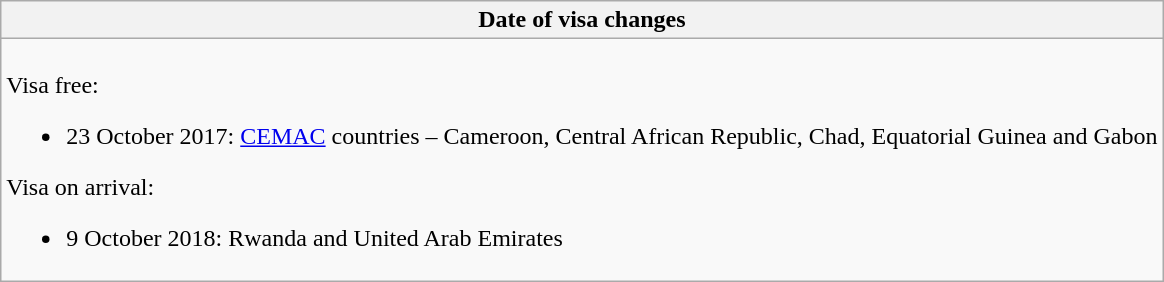<table class="wikitable collapsible collapsed">
<tr>
<th style="width:100%;";">Date of visa changes</th>
</tr>
<tr>
<td><br>Visa free:<ul><li>23 October 2017: <a href='#'>CEMAC</a> countries – Cameroon, Central African Republic, Chad, Equatorial Guinea and Gabon</li></ul>Visa on arrival:<ul><li>9 October 2018: Rwanda and United Arab Emirates</li></ul></td>
</tr>
</table>
